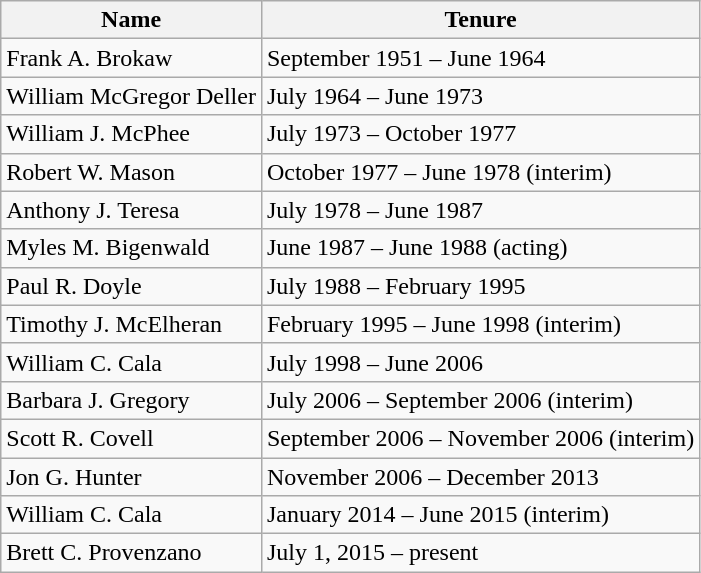<table class="wikitable">
<tr>
<th>Name</th>
<th>Tenure</th>
</tr>
<tr>
<td>Frank A. Brokaw</td>
<td>September 1951 – June 1964</td>
</tr>
<tr>
<td>William McGregor Deller</td>
<td>July 1964 – June 1973</td>
</tr>
<tr>
<td>William J. McPhee</td>
<td>July 1973 – October 1977</td>
</tr>
<tr>
<td>Robert W. Mason</td>
<td>October 1977 – June 1978 (interim)</td>
</tr>
<tr>
<td>Anthony J. Teresa</td>
<td>July 1978 – June 1987</td>
</tr>
<tr>
<td>Myles M. Bigenwald</td>
<td>June 1987 – June 1988 (acting)</td>
</tr>
<tr>
<td>Paul R. Doyle</td>
<td>July 1988 – February 1995</td>
</tr>
<tr>
<td>Timothy J. McElheran</td>
<td>February 1995 – June 1998 (interim)</td>
</tr>
<tr>
<td>William C. Cala</td>
<td>July 1998 – June 2006</td>
</tr>
<tr>
<td>Barbara J. Gregory</td>
<td>July 2006 – September 2006 (interim)</td>
</tr>
<tr>
<td>Scott R. Covell</td>
<td>September 2006 – November 2006 (interim)</td>
</tr>
<tr>
<td>Jon G. Hunter</td>
<td>November 2006 – December 2013</td>
</tr>
<tr>
<td>William C. Cala</td>
<td>January 2014 – June 2015 (interim)</td>
</tr>
<tr>
<td>Brett C. Provenzano</td>
<td>July 1, 2015 – present</td>
</tr>
</table>
